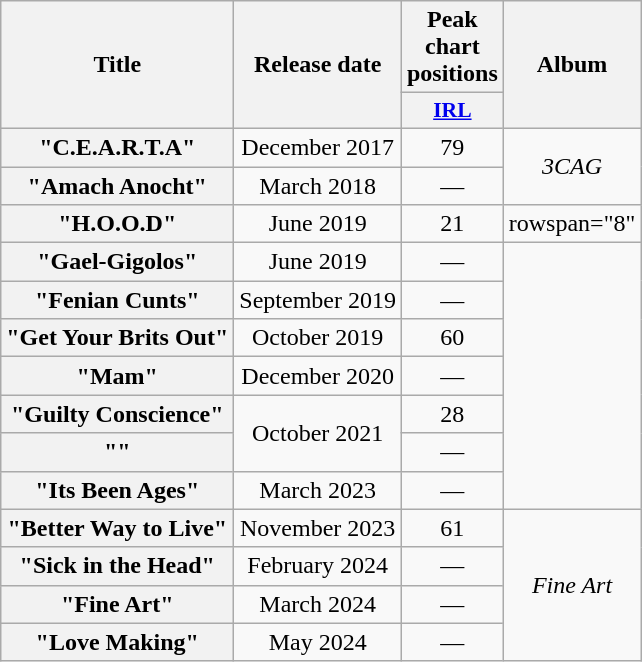<table class="wikitable plainrowheaders" style="text-align:center">
<tr>
<th scope="col" rowspan="2">Title</th>
<th scope="col" rowspan="2">Release date</th>
<th scope="col">Peak chart positions</th>
<th scope="col" rowspan="2">Album</th>
</tr>
<tr>
<th scope="col" style="width:3em;font-size:90%"><a href='#'>IRL</a><br></th>
</tr>
<tr>
<th scope="row">"C.E.A.R.T.A"</th>
<td>December 2017</td>
<td>79</td>
<td rowspan="2"><em>3CAG</em></td>
</tr>
<tr>
<th scope="row">"Amach Anocht"</th>
<td>March 2018</td>
<td>—</td>
</tr>
<tr>
<th scope="row">"H.O.O.D"</th>
<td>June 2019</td>
<td>21</td>
<td>rowspan="8"</td>
</tr>
<tr>
<th scope="row">"Gael-Gigolos"</th>
<td>June 2019</td>
<td>—</td>
</tr>
<tr>
<th scope="row">"Fenian Cunts"</th>
<td>September 2019</td>
<td>—</td>
</tr>
<tr>
<th scope="row">"Get Your Brits Out"</th>
<td>October 2019</td>
<td>60</td>
</tr>
<tr>
<th scope="row">"Mam"<br></th>
<td>December 2020</td>
<td>—</td>
</tr>
<tr>
<th scope="row">"Guilty Conscience"</th>
<td rowspan="2">October 2021</td>
<td>28</td>
</tr>
<tr>
<th scope="row">""</th>
<td>—</td>
</tr>
<tr>
<th scope="row">"Its Been Ages"</th>
<td>March 2023</td>
<td>—</td>
</tr>
<tr>
<th scope="row">"Better Way to Live"<br></th>
<td>November 2023</td>
<td>61</td>
<td rowspan="4"><em>Fine Art</em></td>
</tr>
<tr>
<th scope="row">"Sick in the Head"</th>
<td>February 2024</td>
<td>—</td>
</tr>
<tr>
<th scope="row">"Fine Art"</th>
<td>March 2024</td>
<td>—</td>
</tr>
<tr>
<th scope="row">"Love Making"<br></th>
<td>May 2024</td>
<td>—</td>
</tr>
</table>
